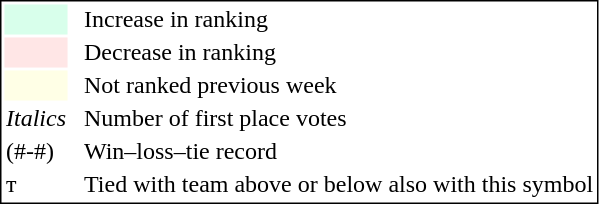<table style="border:1px solid black; float:left;">
<tr>
<td style="background:#D8FFEB; width:20px;"></td>
<td> </td>
<td>Increase in ranking</td>
</tr>
<tr>
<td style="background:#FFE6E6; width:20px;"></td>
<td> </td>
<td>Decrease in ranking</td>
</tr>
<tr>
<td style="background:#FFFFE6; width:20px;"></td>
<td> </td>
<td>Not ranked previous week</td>
</tr>
<tr>
<td><em>Italics</em></td>
<td> </td>
<td>Number of first place votes</td>
</tr>
<tr>
<td>(#-#)</td>
<td> </td>
<td>Win–loss–tie record</td>
</tr>
<tr>
<td>т</td>
<td></td>
<td>Tied with team above or below also with this symbol</td>
</tr>
</table>
